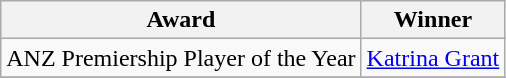<table class="wikitable collapsible">
<tr>
<th>Award</th>
<th>Winner</th>
</tr>
<tr>
<td>ANZ Premiership Player of the Year</td>
<td><a href='#'>Katrina Grant</a></td>
</tr>
<tr>
</tr>
</table>
